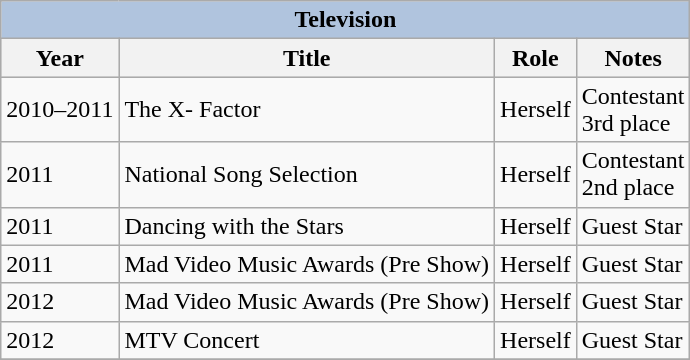<table class="wikitable">
<tr>
<th colspan="4" style="background: LightSteelBlue;">Television</th>
</tr>
<tr style="background:#ccc;">
<th>Year</th>
<th>Title</th>
<th>Role</th>
<th>Notes</th>
</tr>
<tr>
<td>2010–2011</td>
<td>The X- Factor</td>
<td>Herself</td>
<td>Contestant<br>3rd place</td>
</tr>
<tr>
<td>2011</td>
<td>National Song Selection</td>
<td>Herself</td>
<td>Contestant<br>2nd place</td>
</tr>
<tr>
<td>2011</td>
<td>Dancing with the Stars</td>
<td>Herself</td>
<td>Guest Star</td>
</tr>
<tr>
<td>2011</td>
<td>Mad Video Music Awards (Pre Show)</td>
<td>Herself</td>
<td>Guest Star</td>
</tr>
<tr>
<td>2012</td>
<td>Mad Video Music Awards (Pre Show)</td>
<td>Herself</td>
<td>Guest Star</td>
</tr>
<tr>
<td>2012</td>
<td>MTV Concert</td>
<td>Herself</td>
<td>Guest Star</td>
</tr>
<tr>
</tr>
</table>
